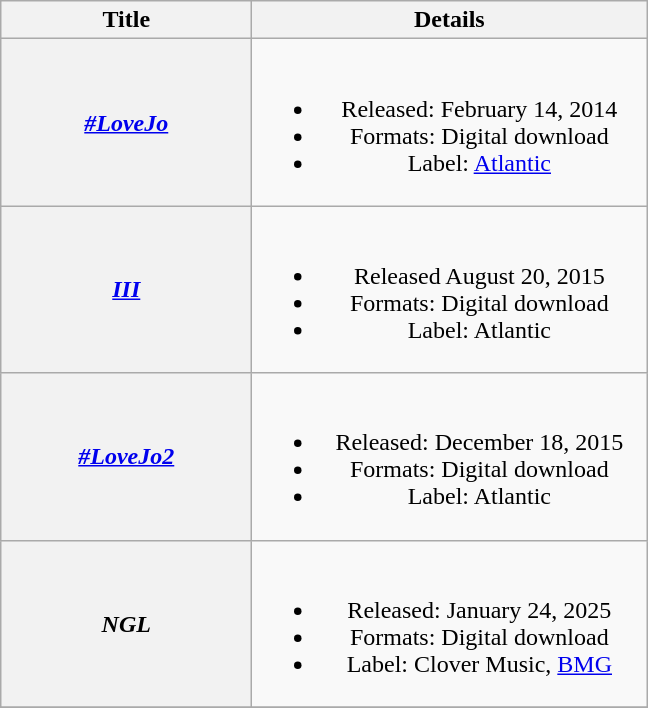<table class="wikitable plainrowheaders" style="text-align:center;">
<tr>
<th scope="col" style="width:10em;">Title</th>
<th scope="col" style="width:16em;">Details</th>
</tr>
<tr>
<th scope="row"><em><a href='#'>#LoveJo</a></em></th>
<td><br><ul><li>Released: February 14, 2014</li><li>Formats: Digital download</li><li>Label: <a href='#'>Atlantic</a></li></ul></td>
</tr>
<tr>
<th scope="row"><em><a href='#'>III</a></em></th>
<td><br><ul><li>Released August 20, 2015</li><li>Formats: Digital download</li><li>Label: Atlantic</li></ul></td>
</tr>
<tr>
<th scope="row"><em><a href='#'>#LoveJo2</a></em></th>
<td><br><ul><li>Released: December 18, 2015</li><li>Formats: Digital download</li><li>Label: Atlantic</li></ul></td>
</tr>
<tr>
<th scope="row"><em>NGL</em></th>
<td><br><ul><li>Released: January 24, 2025</li><li>Formats: Digital download</li><li>Label: Clover Music, <a href='#'>BMG</a></li></ul></td>
</tr>
<tr>
</tr>
</table>
